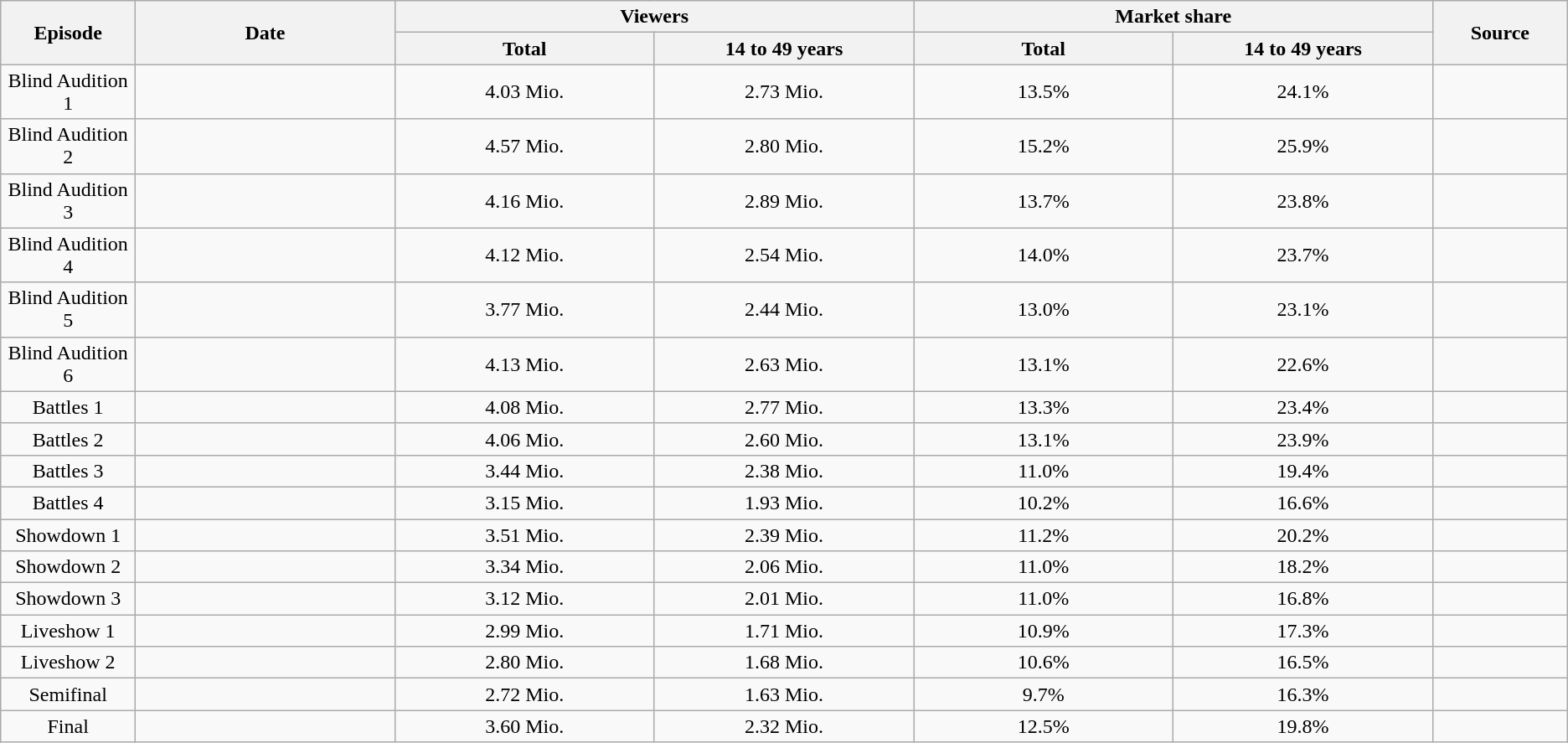<table class="wikitable sortable" style="text-align:center">
<tr class="hintergrundfarbe5">
<th rowspan=2 width="100px">Episode</th>
<th width="200" rowspan=2>Date</th>
<th colspan=2 width="400px">Viewers</th>
<th colspan=2 width="400px">Market share</th>
<th rowspan=2 width="100px">Source</th>
</tr>
<tr>
<th width="200px">Total</th>
<th width="200px">14 to 49 years</th>
<th width="200px">Total</th>
<th width="200px">14 to 49 years</th>
</tr>
<tr>
<td>Blind Audition 1</td>
<td></td>
<td>4.03 Mio.</td>
<td>2.73 Mio.</td>
<td>13.5%</td>
<td>24.1%</td>
<td></td>
</tr>
<tr>
<td>Blind Audition 2</td>
<td></td>
<td>4.57 Mio.</td>
<td>2.80 Mio.</td>
<td>15.2%</td>
<td>25.9%</td>
<td></td>
</tr>
<tr>
<td>Blind Audition 3</td>
<td></td>
<td>4.16 Mio.</td>
<td>2.89 Mio.</td>
<td>13.7%</td>
<td>23.8%</td>
<td></td>
</tr>
<tr>
<td>Blind Audition 4</td>
<td></td>
<td>4.12 Mio.</td>
<td>2.54 Mio.</td>
<td>14.0%</td>
<td>23.7%</td>
<td></td>
</tr>
<tr>
<td>Blind Audition 5</td>
<td></td>
<td>3.77 Mio.</td>
<td>2.44 Mio.</td>
<td>13.0%</td>
<td>23.1%</td>
<td></td>
</tr>
<tr>
<td>Blind Audition 6</td>
<td></td>
<td>4.13 Mio.</td>
<td>2.63 Mio.</td>
<td>13.1%</td>
<td>22.6%</td>
<td></td>
</tr>
<tr>
<td>Battles 1</td>
<td></td>
<td>4.08 Mio.</td>
<td>2.77 Mio.</td>
<td>13.3%</td>
<td>23.4%</td>
<td></td>
</tr>
<tr>
<td>Battles 2</td>
<td></td>
<td>4.06 Mio.</td>
<td>2.60 Mio.</td>
<td>13.1%</td>
<td>23.9%</td>
<td></td>
</tr>
<tr>
<td>Battles 3</td>
<td></td>
<td>3.44 Mio.</td>
<td>2.38 Mio.</td>
<td>11.0%</td>
<td>19.4%</td>
<td></td>
</tr>
<tr>
<td>Battles 4</td>
<td></td>
<td>3.15 Mio.</td>
<td>1.93 Mio.</td>
<td>10.2%</td>
<td>16.6%</td>
<td></td>
</tr>
<tr>
<td>Showdown 1</td>
<td></td>
<td>3.51 Mio.</td>
<td>2.39 Mio.</td>
<td>11.2%</td>
<td>20.2%</td>
<td></td>
</tr>
<tr>
<td>Showdown 2</td>
<td></td>
<td>3.34 Mio.</td>
<td>2.06 Mio.</td>
<td>11.0%</td>
<td>18.2%</td>
<td></td>
</tr>
<tr>
<td>Showdown 3</td>
<td></td>
<td>3.12 Mio.</td>
<td>2.01 Mio.</td>
<td>11.0%</td>
<td>16.8%</td>
<td></td>
</tr>
<tr>
<td>Liveshow 1</td>
<td></td>
<td>2.99 Mio.</td>
<td>1.71 Mio.</td>
<td>10.9%</td>
<td>17.3%</td>
<td></td>
</tr>
<tr>
<td>Liveshow 2</td>
<td></td>
<td>2.80 Mio.</td>
<td>1.68 Mio.</td>
<td>10.6%</td>
<td>16.5%</td>
<td></td>
</tr>
<tr>
<td>Semifinal</td>
<td></td>
<td>2.72 Mio.</td>
<td>1.63 Mio.</td>
<td>9.7%</td>
<td>16.3%</td>
<td></td>
</tr>
<tr>
<td>Final</td>
<td></td>
<td>3.60 Mio.</td>
<td>2.32 Mio.</td>
<td>12.5%</td>
<td>19.8%</td>
<td></td>
</tr>
</table>
